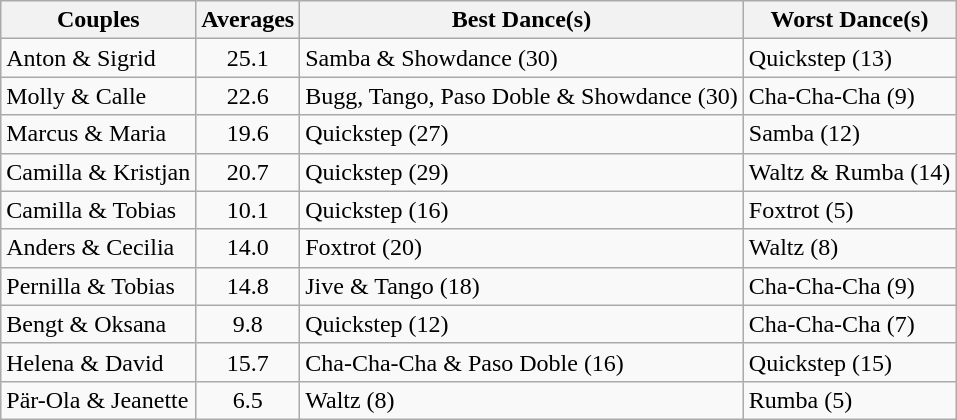<table class="wikitable" border="1">
<tr>
<th>Couples</th>
<th>Averages</th>
<th>Best Dance(s)</th>
<th>Worst Dance(s)</th>
</tr>
<tr>
<td>Anton & Sigrid</td>
<td align="center">25.1</td>
<td>Samba & Showdance (30)</td>
<td>Quickstep (13)</td>
</tr>
<tr>
<td>Molly & Calle</td>
<td align="center">22.6</td>
<td>Bugg, Tango, Paso Doble & Showdance (30)</td>
<td>Cha-Cha-Cha (9)</td>
</tr>
<tr>
<td>Marcus & Maria</td>
<td align="center">19.6</td>
<td>Quickstep (27)</td>
<td>Samba (12)</td>
</tr>
<tr>
<td>Camilla & Kristjan</td>
<td align="center">20.7</td>
<td>Quickstep (29)</td>
<td>Waltz & Rumba (14)</td>
</tr>
<tr>
<td>Camilla & Tobias</td>
<td align="center">10.1</td>
<td>Quickstep (16)</td>
<td>Foxtrot (5)</td>
</tr>
<tr>
<td>Anders & Cecilia</td>
<td align="center">14.0</td>
<td>Foxtrot (20)</td>
<td>Waltz (8)</td>
</tr>
<tr>
<td>Pernilla & Tobias</td>
<td align="center">14.8</td>
<td>Jive & Tango (18)</td>
<td>Cha-Cha-Cha (9)</td>
</tr>
<tr>
<td>Bengt & Oksana</td>
<td align="center">9.8</td>
<td>Quickstep (12)</td>
<td>Cha-Cha-Cha (7)</td>
</tr>
<tr>
<td>Helena & David</td>
<td align="center">15.7</td>
<td>Cha-Cha-Cha & Paso Doble (16)</td>
<td>Quickstep (15)</td>
</tr>
<tr>
<td>Pär-Ola & Jeanette</td>
<td align="center">6.5</td>
<td>Waltz (8)</td>
<td>Rumba (5)</td>
</tr>
</table>
